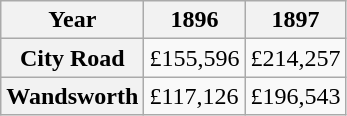<table class="wikitable">
<tr>
<th>Year</th>
<th>1896</th>
<th>1897</th>
</tr>
<tr>
<th>City Road</th>
<td>£155,596</td>
<td>£214,257</td>
</tr>
<tr>
<th>Wandsworth</th>
<td>£117,126</td>
<td>£196,543</td>
</tr>
</table>
